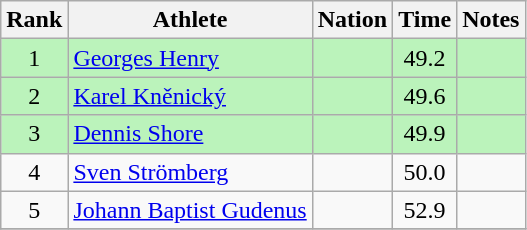<table class="wikitable sortable" style="text-align:center">
<tr>
<th>Rank</th>
<th>Athlete</th>
<th>Nation</th>
<th>Time</th>
<th>Notes</th>
</tr>
<tr bgcolor=bbf3bb>
<td>1</td>
<td align=left><a href='#'>Georges Henry</a></td>
<td align=left></td>
<td>49.2</td>
<td></td>
</tr>
<tr bgcolor=bbf3bb>
<td>2</td>
<td align=left><a href='#'>Karel Kněnický</a></td>
<td align=left></td>
<td>49.6</td>
<td></td>
</tr>
<tr bgcolor=bbf3bb>
<td>3</td>
<td align=left><a href='#'>Dennis Shore</a></td>
<td align=left></td>
<td>49.9</td>
<td></td>
</tr>
<tr>
<td>4</td>
<td align=left><a href='#'>Sven Strömberg</a></td>
<td align=left></td>
<td>50.0</td>
<td></td>
</tr>
<tr>
<td>5</td>
<td align=left><a href='#'>Johann Baptist Gudenus</a></td>
<td align=left></td>
<td>52.9</td>
<td></td>
</tr>
<tr>
</tr>
</table>
